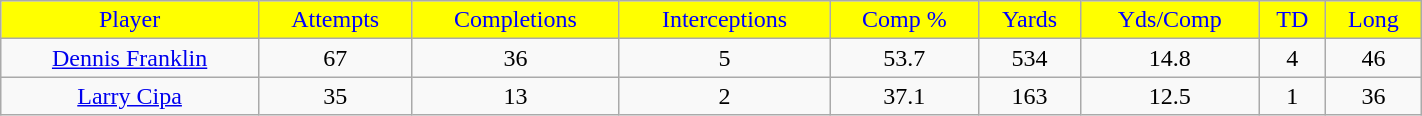<table class="wikitable" width="75%">
<tr align="center"  style="background:yellow;color:blue;">
<td>Player</td>
<td>Attempts</td>
<td>Completions</td>
<td>Interceptions</td>
<td>Comp %</td>
<td>Yards</td>
<td>Yds/Comp</td>
<td>TD</td>
<td>Long</td>
</tr>
<tr align="center" bgcolor="">
<td><a href='#'>Dennis Franklin</a></td>
<td>67</td>
<td>36</td>
<td>5</td>
<td>53.7</td>
<td>534</td>
<td>14.8</td>
<td>4</td>
<td>46</td>
</tr>
<tr align="center" bgcolor="">
<td><a href='#'>Larry Cipa</a></td>
<td>35</td>
<td>13</td>
<td>2</td>
<td>37.1</td>
<td>163</td>
<td>12.5</td>
<td>1</td>
<td>36</td>
</tr>
</table>
